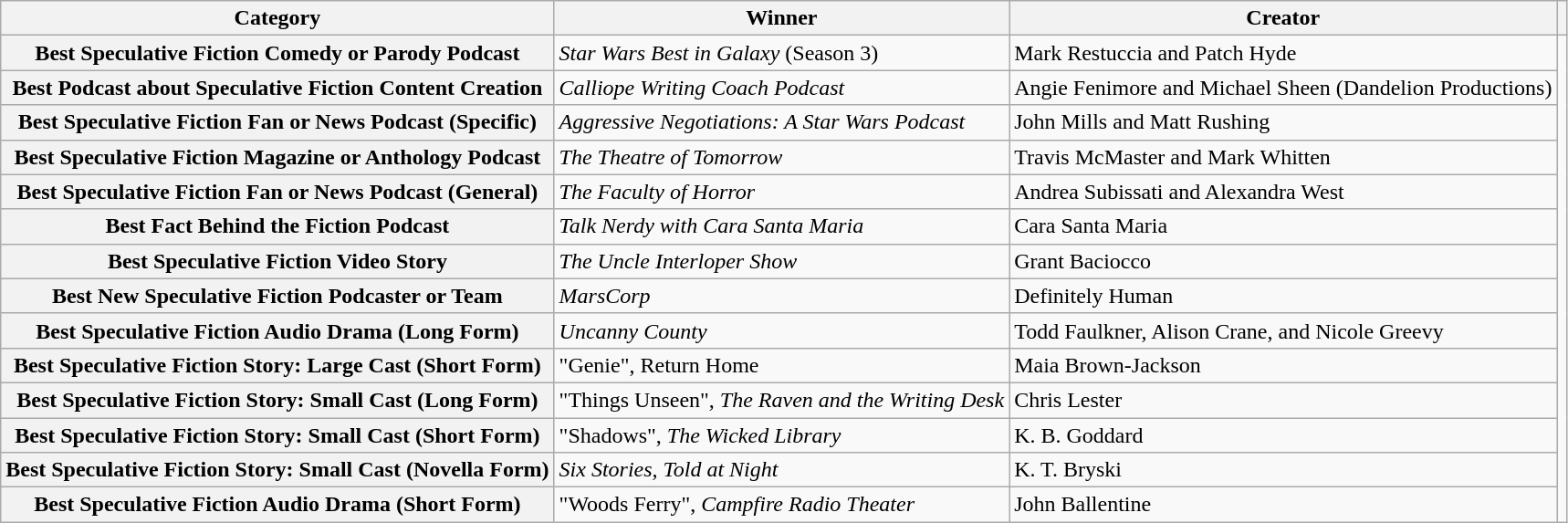<table class="wikitable sortable">
<tr>
<th>Category</th>
<th>Winner</th>
<th>Creator</th>
<th></th>
</tr>
<tr>
<th>Best Speculative Fiction Comedy or Parody Podcast</th>
<td><em>Star Wars Best in Galaxy</em> (Season 3)</td>
<td>Mark Restuccia and Patch Hyde</td>
<td rowspan="14"></td>
</tr>
<tr>
<th>Best Podcast about Speculative Fiction Content Creation</th>
<td><em>Calliope Writing Coach Podcast</em></td>
<td>Angie Fenimore and Michael Sheen (Dandelion Productions)</td>
</tr>
<tr>
<th>Best Speculative Fiction Fan or News Podcast (Specific)</th>
<td><em>Aggressive Negotiations: A Star Wars Podcast</em></td>
<td>John Mills and Matt Rushing</td>
</tr>
<tr>
<th>Best Speculative Fiction Magazine or Anthology Podcast</th>
<td><em>The Theatre of Tomorrow</em></td>
<td>Travis McMaster and Mark Whitten</td>
</tr>
<tr>
<th>Best Speculative Fiction Fan or News Podcast (General)</th>
<td><em>The Faculty of Horror</em></td>
<td>Andrea Subissati and Alexandra West</td>
</tr>
<tr>
<th>Best Fact Behind the Fiction Podcast</th>
<td><em>Talk Nerdy with Cara Santa Maria</em></td>
<td>Cara Santa Maria</td>
</tr>
<tr>
<th>Best Speculative Fiction Video Story</th>
<td><em>The Uncle Interloper Show</em></td>
<td>Grant Baciocco</td>
</tr>
<tr>
<th>Best New Speculative Fiction Podcaster or Team</th>
<td><em>MarsCorp</em></td>
<td>Definitely Human</td>
</tr>
<tr>
<th>Best Speculative Fiction Audio Drama (Long Form)</th>
<td><em>Uncanny County</em></td>
<td>Todd Faulkner, Alison Crane, and Nicole Greevy</td>
</tr>
<tr>
<th>Best Speculative Fiction Story: Large Cast (Short Form)</th>
<td>"Genie", Return Home</td>
<td>Maia Brown-Jackson</td>
</tr>
<tr>
<th>Best Speculative Fiction Story: Small Cast (Long Form)</th>
<td>"Things Unseen", <em>The Raven and the Writing Desk</em></td>
<td>Chris Lester</td>
</tr>
<tr>
<th>Best Speculative Fiction Story: Small Cast (Short Form)</th>
<td>"Shadows", <em>The Wicked Library</em></td>
<td>K. B. Goddard</td>
</tr>
<tr>
<th>Best Speculative Fiction Story: Small Cast (Novella Form)</th>
<td><em>Six Stories, Told at Night</em></td>
<td>K. T. Bryski</td>
</tr>
<tr>
<th>Best Speculative Fiction Audio Drama (Short Form)</th>
<td>"Woods Ferry", <em>Campfire Radio Theater</em></td>
<td>John Ballentine</td>
</tr>
</table>
